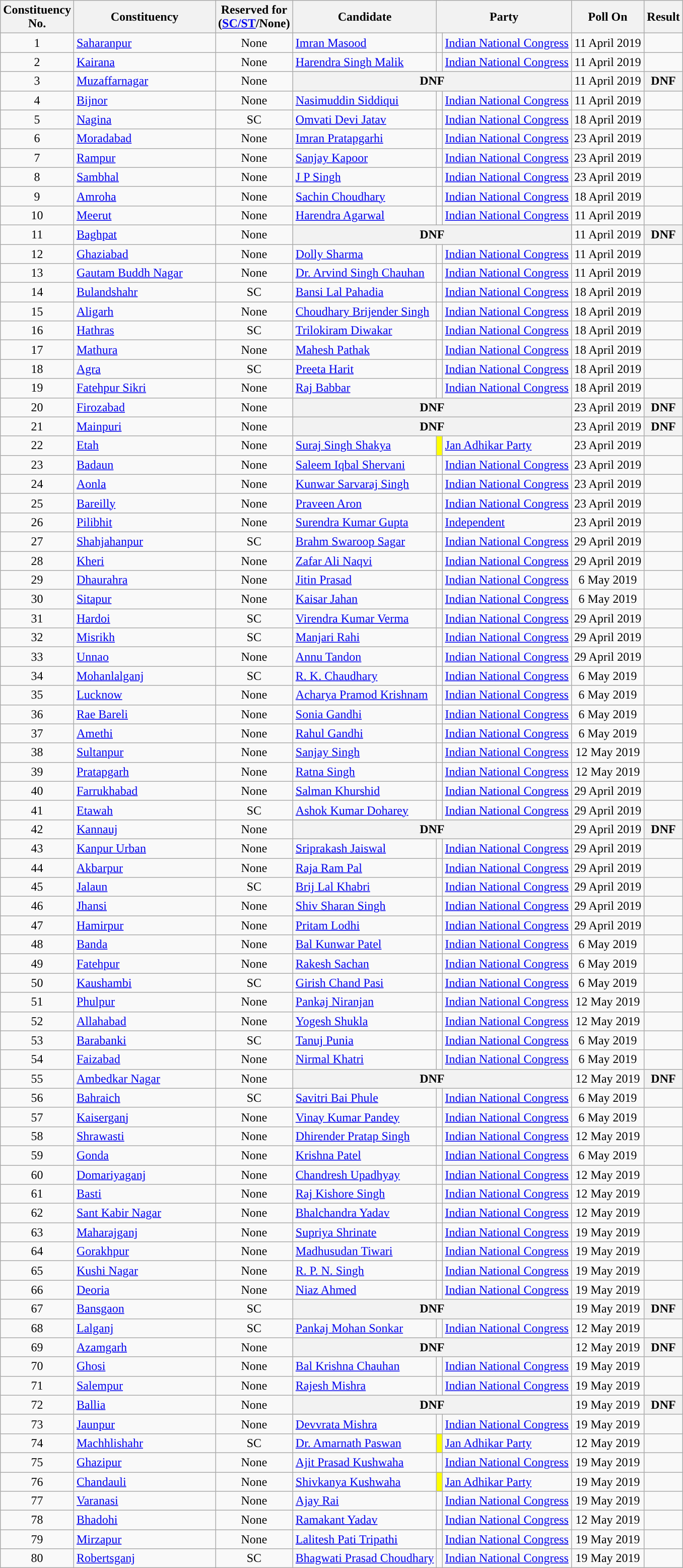<table class="wikitable sortable">
<tr>
<th>Constituency <br> No.</th>
<th style="width:180px;">Constituency</th>
<th>Reserved for<br>(<a href='#'>SC/ST</a>/None)</th>
<th>Candidate</th>
<th colspan="2">Party</th>
<th>Poll On</th>
<th>Result</th>
</tr>
<tr>
<td style="text-align:center;">1</td>
<td><a href='#'>Saharanpur</a></td>
<td style="text-align:center;">None</td>
<td><a href='#'>Imran Masood</a></td>
<td></td>
<td><a href='#'>Indian National Congress</a></td>
<td style="text-align:center;">11 April 2019</td>
<td></td>
</tr>
<tr>
<td style="text-align:center;">2</td>
<td><a href='#'>Kairana</a></td>
<td style="text-align:center;">None</td>
<td><a href='#'>Harendra Singh Malik</a></td>
<td></td>
<td><a href='#'>Indian National Congress</a></td>
<td style="text-align:center;">11 April 2019</td>
<td></td>
</tr>
<tr>
<td style="text-align:center;">3</td>
<td><a href='#'>Muzaffarnagar</a></td>
<td style="text-align:center;">None</td>
<th colspan="3"><strong>DNF</strong></th>
<td style="text-align:center;">11 April 2019</td>
<th style="text-align:center;">DNF</th>
</tr>
<tr>
<td style="text-align:center;">4</td>
<td><a href='#'>Bijnor</a></td>
<td style="text-align:center;">None</td>
<td><a href='#'>Nasimuddin Siddiqui</a></td>
<td></td>
<td><a href='#'>Indian National Congress</a></td>
<td style="text-align:center;">11 April 2019</td>
<td></td>
</tr>
<tr>
<td style="text-align:center;">5</td>
<td><a href='#'>Nagina</a></td>
<td style="text-align:center;">SC</td>
<td><a href='#'>Omvati Devi Jatav</a></td>
<td></td>
<td><a href='#'>Indian National Congress</a></td>
<td style="text-align:center;">18 April 2019</td>
<td></td>
</tr>
<tr>
<td style="text-align:center;">6</td>
<td><a href='#'>Moradabad</a></td>
<td style="text-align:center;">None</td>
<td><a href='#'>Imran Pratapgarhi</a></td>
<td></td>
<td><a href='#'>Indian National Congress</a></td>
<td style="text-align:center;">23 April 2019</td>
<td></td>
</tr>
<tr>
<td style="text-align:center;">7</td>
<td><a href='#'>Rampur</a></td>
<td style="text-align:center;">None</td>
<td><a href='#'>Sanjay Kapoor</a></td>
<td></td>
<td><a href='#'>Indian National Congress</a></td>
<td style="text-align:center;">23 April 2019</td>
<td></td>
</tr>
<tr>
<td style="text-align:center;">8</td>
<td><a href='#'>Sambhal</a></td>
<td style="text-align:center;">None</td>
<td><a href='#'>J P Singh</a></td>
<td></td>
<td><a href='#'>Indian National Congress</a></td>
<td style="text-align:center;">23 April 2019</td>
<td></td>
</tr>
<tr>
<td style="text-align:center;">9</td>
<td><a href='#'>Amroha</a></td>
<td style="text-align:center;">None</td>
<td><a href='#'>Sachin Choudhary</a></td>
<td></td>
<td><a href='#'>Indian National Congress</a></td>
<td style="text-align:center;">18 April 2019</td>
<td></td>
</tr>
<tr>
<td style="text-align:center;">10</td>
<td><a href='#'>Meerut</a></td>
<td style="text-align:center;">None</td>
<td><a href='#'>Harendra Agarwal</a></td>
<td></td>
<td><a href='#'>Indian National Congress</a></td>
<td style="text-align:center;">11 April 2019</td>
<td></td>
</tr>
<tr>
<td style="text-align:center;">11</td>
<td><a href='#'>Baghpat</a></td>
<td style="text-align:center;">None</td>
<th colspan="3"><strong>DNF</strong></th>
<td style="text-align:center;">11 April 2019</td>
<th style="text-align:center;">DNF</th>
</tr>
<tr>
<td style="text-align:center;">12</td>
<td><a href='#'>Ghaziabad</a></td>
<td style="text-align:center;">None</td>
<td><a href='#'>Dolly Sharma</a></td>
<td></td>
<td><a href='#'>Indian National Congress</a></td>
<td style="text-align:center;">11 April 2019</td>
<td></td>
</tr>
<tr>
<td style="text-align:center;">13</td>
<td><a href='#'>Gautam Buddh Nagar</a></td>
<td style="text-align:center;">None</td>
<td><a href='#'>Dr. Arvind Singh Chauhan</a></td>
<td></td>
<td><a href='#'>Indian National Congress</a></td>
<td style="text-align:center;">11 April 2019</td>
<td></td>
</tr>
<tr>
<td style="text-align:center;">14</td>
<td><a href='#'>Bulandshahr</a></td>
<td style="text-align:center;">SC</td>
<td><a href='#'>Bansi Lal Pahadia</a></td>
<td></td>
<td><a href='#'>Indian National Congress</a></td>
<td style="text-align:center;">18 April 2019</td>
<td></td>
</tr>
<tr>
<td style="text-align:center;">15</td>
<td><a href='#'>Aligarh</a></td>
<td style="text-align:center;">None</td>
<td><a href='#'>Choudhary Brijender Singh</a></td>
<td></td>
<td><a href='#'>Indian National Congress</a></td>
<td style="text-align:center;">18 April 2019</td>
<td></td>
</tr>
<tr>
<td style="text-align:center;">16</td>
<td><a href='#'>Hathras</a></td>
<td style="text-align:center;">SC</td>
<td><a href='#'>Trilokiram Diwakar</a></td>
<td></td>
<td><a href='#'>Indian National Congress</a></td>
<td style="text-align:center;">18 April 2019</td>
<td></td>
</tr>
<tr>
<td style="text-align:center;">17</td>
<td><a href='#'>Mathura</a></td>
<td style="text-align:center;">None</td>
<td><a href='#'>Mahesh Pathak</a></td>
<td></td>
<td><a href='#'>Indian National Congress</a></td>
<td style="text-align:center;">18 April 2019</td>
<td></td>
</tr>
<tr>
<td style="text-align:center;">18</td>
<td><a href='#'>Agra</a></td>
<td style="text-align:center;">SC</td>
<td><a href='#'>Preeta Harit</a></td>
<td></td>
<td><a href='#'>Indian National Congress</a></td>
<td style="text-align:center;">18 April 2019</td>
<td></td>
</tr>
<tr>
<td style="text-align:center;">19</td>
<td><a href='#'>Fatehpur Sikri</a></td>
<td style="text-align:center;">None</td>
<td><a href='#'>Raj Babbar</a></td>
<td></td>
<td><a href='#'>Indian National Congress</a></td>
<td style="text-align:center;">18 April 2019</td>
<td></td>
</tr>
<tr>
<td style="text-align:center;">20</td>
<td><a href='#'>Firozabad</a></td>
<td style="text-align:center;">None</td>
<th colspan="3"><strong>DNF</strong></th>
<td style="text-align:center;">23 April 2019</td>
<th style="text-align:center;">DNF</th>
</tr>
<tr>
<td style="text-align:center;">21</td>
<td><a href='#'>Mainpuri</a></td>
<td style="text-align:center;">None</td>
<th colspan="3"><strong>DNF</strong></th>
<td style="text-align:center;">23 April 2019</td>
<th style="text-align:center;">DNF</th>
</tr>
<tr>
<td style="text-align:center;">22</td>
<td><a href='#'>Etah</a></td>
<td style="text-align:center;">None</td>
<td><a href='#'>Suraj Singh Shakya</a></td>
<td style="background:#ff0;"></td>
<td><a href='#'>Jan Adhikar Party</a></td>
<td style="text-align:center;">23 April 2019</td>
<td></td>
</tr>
<tr>
<td style="text-align:center;">23</td>
<td><a href='#'>Badaun</a></td>
<td style="text-align:center;">None</td>
<td><a href='#'>Saleem Iqbal Shervani</a></td>
<td></td>
<td><a href='#'>Indian National Congress</a></td>
<td style="text-align:center;">23 April 2019</td>
<td></td>
</tr>
<tr>
<td style="text-align:center;">24</td>
<td><a href='#'>Aonla</a></td>
<td style="text-align:center;">None</td>
<td><a href='#'>Kunwar Sarvaraj Singh</a></td>
<td></td>
<td><a href='#'>Indian National Congress</a></td>
<td style="text-align:center;">23 April 2019</td>
<td></td>
</tr>
<tr>
<td style="text-align:center;">25</td>
<td><a href='#'>Bareilly</a></td>
<td style="text-align:center;">None</td>
<td><a href='#'>Praveen Aron</a></td>
<td></td>
<td><a href='#'>Indian National Congress</a></td>
<td style="text-align:center;">23 April 2019</td>
<td></td>
</tr>
<tr>
<td style="text-align:center;">26</td>
<td><a href='#'>Pilibhit</a></td>
<td style="text-align:center;">None</td>
<td><a href='#'>Surendra Kumar Gupta</a></td>
<td></td>
<td><a href='#'>Independent</a></td>
<td style="text-align:center;">23 April 2019</td>
<td></td>
</tr>
<tr>
<td style="text-align:center;">27</td>
<td><a href='#'>Shahjahanpur</a></td>
<td style="text-align:center;">SC</td>
<td><a href='#'>Brahm Swaroop Sagar</a></td>
<td></td>
<td><a href='#'>Indian National Congress</a></td>
<td style="text-align:center;">29 April 2019</td>
<td></td>
</tr>
<tr>
<td style="text-align:center;">28</td>
<td><a href='#'>Kheri</a></td>
<td style="text-align:center;">None</td>
<td><a href='#'>Zafar Ali Naqvi</a></td>
<td></td>
<td><a href='#'>Indian National Congress</a></td>
<td style="text-align:center;">29 April 2019</td>
<td></td>
</tr>
<tr>
<td style="text-align:center;">29</td>
<td><a href='#'>Dhaurahra</a></td>
<td style="text-align:center;">None</td>
<td><a href='#'>Jitin Prasad</a></td>
<td></td>
<td><a href='#'>Indian National Congress</a></td>
<td style="text-align:center;">6 May 2019</td>
<td></td>
</tr>
<tr>
<td style="text-align:center;">30</td>
<td><a href='#'>Sitapur</a></td>
<td style="text-align:center;">None</td>
<td><a href='#'>Kaisar Jahan</a></td>
<td></td>
<td><a href='#'>Indian National Congress</a></td>
<td style="text-align:center;">6 May 2019</td>
<td></td>
</tr>
<tr>
<td style="text-align:center;">31</td>
<td><a href='#'>Hardoi</a></td>
<td style="text-align:center;">SC</td>
<td><a href='#'>Virendra Kumar Verma</a></td>
<td></td>
<td><a href='#'>Indian National Congress</a></td>
<td style="text-align:center;">29 April 2019</td>
<td></td>
</tr>
<tr>
<td style="text-align:center;">32</td>
<td><a href='#'>Misrikh</a></td>
<td style="text-align:center;">SC</td>
<td><a href='#'>Manjari Rahi</a></td>
<td></td>
<td><a href='#'>Indian National Congress</a></td>
<td style="text-align:center;">29 April 2019</td>
<td></td>
</tr>
<tr>
<td style="text-align:center;">33</td>
<td><a href='#'>Unnao</a></td>
<td style="text-align:center;">None</td>
<td><a href='#'>Annu Tandon</a></td>
<td></td>
<td><a href='#'>Indian National Congress</a></td>
<td style="text-align:center;">29 April 2019</td>
<td></td>
</tr>
<tr>
<td style="text-align:center;">34</td>
<td><a href='#'>Mohanlalganj</a></td>
<td style="text-align:center;">SC</td>
<td><a href='#'>R. K. Chaudhary</a></td>
<td></td>
<td><a href='#'>Indian National Congress</a></td>
<td style="text-align:center;">6 May 2019</td>
<td></td>
</tr>
<tr>
<td style="text-align:center;">35</td>
<td><a href='#'>Lucknow</a></td>
<td style="text-align:center;">None</td>
<td><a href='#'>Acharya Pramod Krishnam</a></td>
<td></td>
<td><a href='#'>Indian National Congress</a></td>
<td style="text-align:center;">6 May 2019</td>
<td></td>
</tr>
<tr>
<td style="text-align:center;">36</td>
<td><a href='#'>Rae Bareli</a></td>
<td style="text-align:center;">None</td>
<td><a href='#'>Sonia Gandhi</a></td>
<td></td>
<td><a href='#'>Indian National Congress</a></td>
<td style="text-align:center;">6 May 2019</td>
<td></td>
</tr>
<tr>
<td style="text-align:center;">37</td>
<td><a href='#'>Amethi</a></td>
<td style="text-align:center;">None</td>
<td><a href='#'>Rahul Gandhi</a></td>
<td></td>
<td><a href='#'>Indian National Congress</a></td>
<td style="text-align:center;">6 May 2019</td>
<td></td>
</tr>
<tr>
<td style="text-align:center;">38</td>
<td><a href='#'>Sultanpur</a></td>
<td style="text-align:center;">None</td>
<td><a href='#'>Sanjay Singh</a></td>
<td></td>
<td><a href='#'>Indian National Congress</a></td>
<td style="text-align:center;">12 May 2019</td>
<td></td>
</tr>
<tr>
<td style="text-align:center;">39</td>
<td><a href='#'>Pratapgarh</a></td>
<td style="text-align:center;">None</td>
<td><a href='#'>Ratna Singh</a></td>
<td></td>
<td><a href='#'>Indian National Congress</a></td>
<td style="text-align:center;">12 May 2019</td>
<td></td>
</tr>
<tr>
<td style="text-align:center;">40</td>
<td><a href='#'>Farrukhabad</a></td>
<td style="text-align:center;">None</td>
<td><a href='#'>Salman Khurshid</a></td>
<td></td>
<td><a href='#'>Indian National Congress</a></td>
<td style="text-align:center;">29 April 2019</td>
<td></td>
</tr>
<tr>
<td style="text-align:center;">41</td>
<td><a href='#'>Etawah</a></td>
<td style="text-align:center;">SC</td>
<td><a href='#'>Ashok Kumar Doharey</a></td>
<td></td>
<td><a href='#'>Indian National Congress</a></td>
<td style="text-align:center;">29 April 2019</td>
<td></td>
</tr>
<tr>
<td style="text-align:center;">42</td>
<td><a href='#'>Kannauj</a></td>
<td style="text-align:center;">None</td>
<th colspan="3"><strong>DNF</strong></th>
<td style="text-align:center;">29 April 2019</td>
<th style="text-align:center;">DNF</th>
</tr>
<tr>
<td style="text-align:center;">43</td>
<td><a href='#'>Kanpur Urban</a></td>
<td style="text-align:center;">None</td>
<td><a href='#'>Sriprakash Jaiswal</a></td>
<td></td>
<td><a href='#'>Indian National Congress</a></td>
<td style="text-align:center;">29 April 2019</td>
<td></td>
</tr>
<tr>
<td style="text-align:center;">44</td>
<td><a href='#'>Akbarpur</a></td>
<td style="text-align:center;">None</td>
<td><a href='#'>Raja Ram Pal</a></td>
<td></td>
<td><a href='#'>Indian National Congress</a></td>
<td style="text-align:center;">29 April 2019</td>
<td></td>
</tr>
<tr>
<td style="text-align:center;">45</td>
<td><a href='#'>Jalaun</a></td>
<td style="text-align:center;">SC</td>
<td><a href='#'>Brij Lal Khabri</a></td>
<td></td>
<td><a href='#'>Indian National Congress</a></td>
<td style="text-align:center;">29 April 2019</td>
<td></td>
</tr>
<tr>
<td style="text-align:center;">46</td>
<td><a href='#'>Jhansi</a></td>
<td style="text-align:center;">None</td>
<td><a href='#'>Shiv Sharan Singh</a></td>
<td></td>
<td><a href='#'>Indian National Congress</a></td>
<td style="text-align:center;">29 April 2019</td>
<td></td>
</tr>
<tr>
<td style="text-align:center;">47</td>
<td><a href='#'>Hamirpur</a></td>
<td style="text-align:center;">None</td>
<td><a href='#'>Pritam Lodhi</a></td>
<td></td>
<td><a href='#'>Indian National Congress</a></td>
<td style="text-align:center;">29 April 2019</td>
<td></td>
</tr>
<tr>
<td style="text-align:center;">48</td>
<td><a href='#'>Banda</a></td>
<td style="text-align:center;">None</td>
<td><a href='#'>Bal Kunwar Patel</a></td>
<td></td>
<td><a href='#'>Indian National Congress</a></td>
<td style="text-align:center;">6 May 2019</td>
<td></td>
</tr>
<tr>
<td style="text-align:center;">49</td>
<td><a href='#'>Fatehpur</a></td>
<td style="text-align:center;">None</td>
<td><a href='#'>Rakesh Sachan</a></td>
<td></td>
<td><a href='#'>Indian National Congress</a></td>
<td style="text-align:center;">6 May 2019</td>
<td></td>
</tr>
<tr>
<td style="text-align:center;">50</td>
<td><a href='#'>Kaushambi</a></td>
<td style="text-align:center;">SC</td>
<td><a href='#'>Girish Chand Pasi</a></td>
<td></td>
<td><a href='#'>Indian National Congress</a></td>
<td style="text-align:center;">6 May 2019</td>
<td></td>
</tr>
<tr>
<td style="text-align:center;">51</td>
<td><a href='#'>Phulpur</a></td>
<td style="text-align:center;">None</td>
<td><a href='#'>Pankaj Niranjan</a></td>
<td></td>
<td><a href='#'>Indian National Congress</a></td>
<td style="text-align:center;">12 May 2019</td>
<td></td>
</tr>
<tr>
<td style="text-align:center;">52</td>
<td><a href='#'>Allahabad</a></td>
<td style="text-align:center;">None</td>
<td><a href='#'>Yogesh Shukla</a></td>
<td></td>
<td><a href='#'>Indian National Congress</a></td>
<td style="text-align:center;">12 May 2019</td>
<td></td>
</tr>
<tr>
<td style="text-align:center;">53</td>
<td><a href='#'>Barabanki</a></td>
<td style="text-align:center;">SC</td>
<td><a href='#'>Tanuj Punia</a></td>
<td></td>
<td><a href='#'>Indian National Congress</a></td>
<td style="text-align:center;">6 May 2019</td>
<td></td>
</tr>
<tr>
<td style="text-align:center;">54</td>
<td><a href='#'>Faizabad</a></td>
<td style="text-align:center;">None</td>
<td><a href='#'>Nirmal Khatri</a></td>
<td></td>
<td><a href='#'>Indian National Congress</a></td>
<td style="text-align:center;">6 May 2019</td>
<td></td>
</tr>
<tr>
<td style="text-align:center;">55</td>
<td><a href='#'>Ambedkar Nagar</a></td>
<td style="text-align:center;">None</td>
<th colspan="3"><strong>DNF</strong></th>
<td style="text-align:center;">12 May 2019</td>
<th style="text-align:center;">DNF</th>
</tr>
<tr>
<td style="text-align:center;">56</td>
<td><a href='#'>Bahraich</a></td>
<td style="text-align:center;">SC</td>
<td><a href='#'>Savitri Bai Phule</a></td>
<td></td>
<td><a href='#'>Indian National Congress</a></td>
<td style="text-align:center;">6 May 2019</td>
<td></td>
</tr>
<tr>
<td style="text-align:center;">57</td>
<td><a href='#'>Kaiserganj</a></td>
<td style="text-align:center;">None</td>
<td><a href='#'>Vinay Kumar Pandey</a></td>
<td></td>
<td><a href='#'>Indian National Congress</a></td>
<td style="text-align:center;">6 May 2019</td>
<td></td>
</tr>
<tr>
<td style="text-align:center;">58</td>
<td><a href='#'>Shrawasti</a></td>
<td style="text-align:center;">None</td>
<td><a href='#'>Dhirender Pratap Singh</a></td>
<td></td>
<td><a href='#'>Indian National Congress</a></td>
<td style="text-align:center;">12 May 2019</td>
<td></td>
</tr>
<tr>
<td style="text-align:center;">59</td>
<td><a href='#'>Gonda</a></td>
<td style="text-align:center;">None</td>
<td><a href='#'>Krishna Patel</a></td>
<td></td>
<td><a href='#'>Indian National Congress</a></td>
<td style="text-align:center;">6 May 2019</td>
<td></td>
</tr>
<tr>
<td style="text-align:center;">60</td>
<td><a href='#'>Domariyaganj</a></td>
<td style="text-align:center;">None</td>
<td><a href='#'>Chandresh Upadhyay</a></td>
<td></td>
<td><a href='#'>Indian National Congress</a></td>
<td style="text-align:center;">12 May 2019</td>
<td></td>
</tr>
<tr>
<td style="text-align:center;">61</td>
<td><a href='#'>Basti</a></td>
<td style="text-align:center;">None</td>
<td><a href='#'>Raj Kishore Singh</a></td>
<td></td>
<td><a href='#'>Indian National Congress</a></td>
<td style="text-align:center;">12 May 2019</td>
<td></td>
</tr>
<tr>
<td style="text-align:center;">62</td>
<td><a href='#'>Sant Kabir Nagar</a></td>
<td style="text-align:center;">None</td>
<td><a href='#'>Bhalchandra Yadav</a></td>
<td></td>
<td><a href='#'>Indian National Congress</a></td>
<td style="text-align:center;">12 May 2019</td>
<td></td>
</tr>
<tr>
<td style="text-align:center;">63</td>
<td><a href='#'>Maharajganj</a></td>
<td style="text-align:center;">None</td>
<td><a href='#'>Supriya Shrinate</a></td>
<td></td>
<td><a href='#'>Indian National Congress</a></td>
<td style="text-align:center;">19 May 2019</td>
<td></td>
</tr>
<tr>
<td style="text-align:center;">64</td>
<td><a href='#'>Gorakhpur</a></td>
<td style="text-align:center;">None</td>
<td><a href='#'>Madhusudan Tiwari</a></td>
<td></td>
<td><a href='#'>Indian National Congress</a></td>
<td style="text-align:center;">19 May 2019</td>
<td></td>
</tr>
<tr>
<td style="text-align:center;">65</td>
<td><a href='#'>Kushi Nagar</a></td>
<td style="text-align:center;">None</td>
<td><a href='#'>R. P. N. Singh</a></td>
<td></td>
<td><a href='#'>Indian National Congress</a></td>
<td style="text-align:center;">19 May 2019</td>
<td></td>
</tr>
<tr>
<td style="text-align:center;">66</td>
<td><a href='#'>Deoria</a></td>
<td style="text-align:center;">None</td>
<td><a href='#'>Niaz Ahmed</a></td>
<td></td>
<td><a href='#'>Indian National Congress</a></td>
<td style="text-align:center;">19 May 2019</td>
<td></td>
</tr>
<tr>
<td style="text-align:center;">67</td>
<td><a href='#'>Bansgaon</a></td>
<td style="text-align:center;">SC</td>
<th colspan="3"><strong>DNF</strong></th>
<td style="text-align:center;">19 May 2019</td>
<th style="text-align:center;">DNF</th>
</tr>
<tr>
<td style="text-align:center;">68</td>
<td><a href='#'>Lalganj</a></td>
<td style="text-align:center;">SC</td>
<td><a href='#'>Pankaj Mohan Sonkar</a></td>
<td></td>
<td><a href='#'>Indian National Congress</a></td>
<td style="text-align:center;">12 May 2019</td>
<td></td>
</tr>
<tr>
<td style="text-align:center;">69</td>
<td><a href='#'>Azamgarh</a></td>
<td style="text-align:center;">None</td>
<th colspan="3"><strong>DNF</strong></th>
<td style="text-align:center;">12 May 2019</td>
<th style="text-align:center;">DNF</th>
</tr>
<tr>
<td style="text-align:center;">70</td>
<td><a href='#'>Ghosi</a></td>
<td style="text-align:center;">None</td>
<td><a href='#'>Bal Krishna Chauhan</a></td>
<td></td>
<td><a href='#'>Indian National Congress</a></td>
<td style="text-align:center;">19 May 2019</td>
<td></td>
</tr>
<tr>
<td style="text-align:center;">71</td>
<td><a href='#'>Salempur</a></td>
<td style="text-align:center;">None</td>
<td><a href='#'>Rajesh Mishra</a></td>
<td></td>
<td><a href='#'>Indian National Congress</a></td>
<td style="text-align:center;">19 May 2019</td>
<td></td>
</tr>
<tr>
<td style="text-align:center;">72</td>
<td><a href='#'>Ballia</a></td>
<td style="text-align:center;">None</td>
<th colspan="3"><strong>DNF</strong></th>
<td style="text-align:center;">19 May 2019</td>
<th style="text-align:center;">DNF</th>
</tr>
<tr>
<td style="text-align:center;">73</td>
<td><a href='#'>Jaunpur</a></td>
<td style="text-align:center;">None</td>
<td><a href='#'>Devvrata Mishra</a></td>
<td></td>
<td><a href='#'>Indian National Congress</a></td>
<td style="text-align:center;">19 May 2019</td>
<td></td>
</tr>
<tr>
<td style="text-align:center;">74</td>
<td><a href='#'>Machhlishahr</a></td>
<td style="text-align:center;">SC</td>
<td><a href='#'>Dr. Amarnath Paswan</a></td>
<td style="background:#ff0;"></td>
<td><a href='#'>Jan Adhikar Party</a></td>
<td style="text-align:center;">12 May 2019</td>
<td></td>
</tr>
<tr>
<td style="text-align:center;">75</td>
<td><a href='#'>Ghazipur</a></td>
<td style="text-align:center;">None</td>
<td><a href='#'>Ajit Prasad Kushwaha</a></td>
<td></td>
<td><a href='#'>Indian National Congress</a></td>
<td style="text-align:center;">19 May 2019</td>
<td></td>
</tr>
<tr>
<td style="text-align:center;">76</td>
<td><a href='#'>Chandauli</a></td>
<td style="text-align:center;">None</td>
<td><a href='#'>Shivkanya Kushwaha</a></td>
<td style="background:#ff0;"></td>
<td><a href='#'>Jan Adhikar Party</a></td>
<td style="text-align:center;">19 May 2019</td>
<td></td>
</tr>
<tr>
<td style="text-align:center;">77</td>
<td><a href='#'>Varanasi</a></td>
<td style="text-align:center;">None</td>
<td><a href='#'>Ajay Rai</a></td>
<td></td>
<td><a href='#'>Indian National Congress</a></td>
<td style="text-align:center;">19 May 2019</td>
<td></td>
</tr>
<tr>
<td style="text-align:center;">78</td>
<td><a href='#'>Bhadohi</a></td>
<td style="text-align:center;">None</td>
<td><a href='#'>Ramakant Yadav</a></td>
<td></td>
<td><a href='#'>Indian National Congress</a></td>
<td style="text-align:center;">12 May 2019</td>
<td></td>
</tr>
<tr>
<td style="text-align:center;">79</td>
<td><a href='#'>Mirzapur</a></td>
<td style="text-align:center;">None</td>
<td><a href='#'>Lalitesh Pati Tripathi</a></td>
<td></td>
<td><a href='#'>Indian National Congress</a></td>
<td style="text-align:center;">19 May 2019</td>
<td></td>
</tr>
<tr>
<td style="text-align:center;">80</td>
<td><a href='#'>Robertsganj</a></td>
<td style="text-align:center;">SC</td>
<td><a href='#'>Bhagwati Prasad Choudhary</a></td>
<td></td>
<td><a href='#'>Indian National Congress</a></td>
<td style="text-align:center;">19 May 2019</td>
<td></td>
</tr>
</table>
